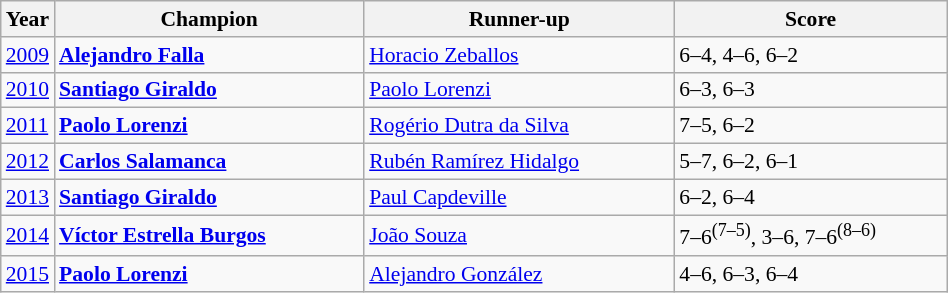<table class="wikitable" style="font-size:90%">
<tr>
<th>Year</th>
<th width="200">Champion</th>
<th width="200">Runner-up</th>
<th width="175">Score</th>
</tr>
<tr>
<td><a href='#'>2009</a></td>
<td> <strong><a href='#'>Alejandro Falla</a></strong></td>
<td> <a href='#'>Horacio Zeballos</a></td>
<td>6–4, 4–6, 6–2</td>
</tr>
<tr>
<td><a href='#'>2010</a></td>
<td> <strong><a href='#'>Santiago Giraldo</a></strong></td>
<td> <a href='#'>Paolo Lorenzi</a></td>
<td>6–3, 6–3</td>
</tr>
<tr>
<td><a href='#'>2011</a></td>
<td> <strong><a href='#'>Paolo Lorenzi</a></strong></td>
<td> <a href='#'>Rogério Dutra da Silva</a></td>
<td>7–5, 6–2</td>
</tr>
<tr>
<td><a href='#'>2012</a></td>
<td> <strong><a href='#'>Carlos Salamanca</a></strong></td>
<td> <a href='#'>Rubén Ramírez Hidalgo</a></td>
<td>5–7, 6–2, 6–1</td>
</tr>
<tr>
<td><a href='#'>2013</a></td>
<td> <strong><a href='#'>Santiago Giraldo</a></strong></td>
<td> <a href='#'>Paul Capdeville</a></td>
<td>6–2, 6–4</td>
</tr>
<tr>
<td><a href='#'>2014</a></td>
<td> <strong><a href='#'>Víctor Estrella Burgos</a></strong></td>
<td> <a href='#'>João Souza</a></td>
<td>7–6<sup>(7–5)</sup>, 3–6, 7–6<sup>(8–6)</sup></td>
</tr>
<tr>
<td><a href='#'>2015</a></td>
<td> <strong><a href='#'>Paolo Lorenzi</a></strong></td>
<td> <a href='#'>Alejandro González</a></td>
<td>4–6, 6–3, 6–4</td>
</tr>
</table>
